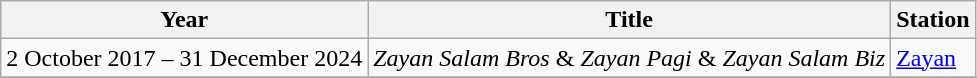<table class="wikitable">
<tr>
<th>Year</th>
<th>Title</th>
<th>Station</th>
</tr>
<tr>
<td>2 October 2017 – 31 December 2024</td>
<td><em>Zayan Salam Bros</em> & <em>Zayan Pagi</em> & <em>Zayan Salam Biz</em></td>
<td><a href='#'>Zayan</a></td>
</tr>
<tr>
</tr>
</table>
